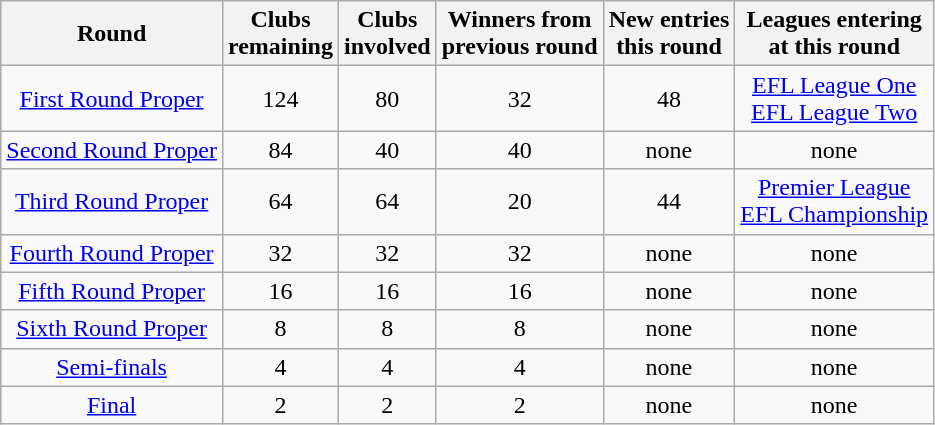<table class="wikitable" style="text-align:center">
<tr>
<th>Round</th>
<th>Clubs<br>remaining</th>
<th>Clubs<br>involved</th>
<th>Winners from<br>previous round</th>
<th>New entries<br>this round</th>
<th>Leagues entering<br>at this round</th>
</tr>
<tr>
<td><a href='#'>First Round Proper</a></td>
<td>124</td>
<td>80</td>
<td>32</td>
<td>48</td>
<td><a href='#'>EFL League One</a><br><a href='#'>EFL League Two</a></td>
</tr>
<tr>
<td><a href='#'>Second Round Proper</a></td>
<td>84</td>
<td>40</td>
<td>40</td>
<td>none</td>
<td>none</td>
</tr>
<tr>
<td><a href='#'>Third Round Proper</a></td>
<td>64</td>
<td>64</td>
<td>20</td>
<td>44</td>
<td><a href='#'>Premier League</a><br><a href='#'>EFL Championship</a></td>
</tr>
<tr>
<td><a href='#'>Fourth Round Proper</a></td>
<td>32</td>
<td>32</td>
<td>32</td>
<td>none</td>
<td>none</td>
</tr>
<tr>
<td><a href='#'>Fifth Round Proper</a></td>
<td>16</td>
<td>16</td>
<td>16</td>
<td>none</td>
<td>none</td>
</tr>
<tr>
<td><a href='#'>Sixth Round Proper</a></td>
<td>8</td>
<td>8</td>
<td>8</td>
<td>none</td>
<td>none</td>
</tr>
<tr>
<td><a href='#'>Semi-finals</a></td>
<td>4</td>
<td>4</td>
<td>4</td>
<td>none</td>
<td>none</td>
</tr>
<tr>
<td><a href='#'>Final</a></td>
<td>2</td>
<td>2</td>
<td>2</td>
<td>none</td>
<td>none</td>
</tr>
</table>
